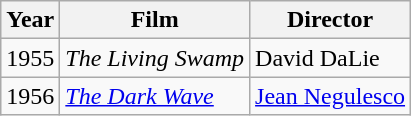<table class="wikitable">
<tr>
<th>Year</th>
<th>Film</th>
<th>Director</th>
</tr>
<tr>
<td>1955</td>
<td><em>The Living Swamp</em></td>
<td>David DaLie</td>
</tr>
<tr>
<td>1956</td>
<td><em><a href='#'>The Dark Wave</a></em></td>
<td><a href='#'>Jean Negulesco</a></td>
</tr>
</table>
